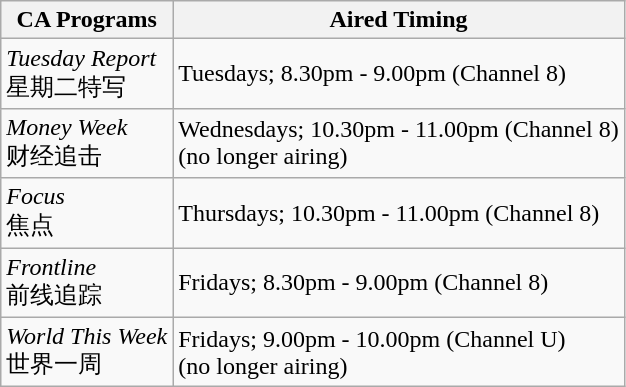<table class="wikitable">
<tr>
<th>CA Programs</th>
<th>Aired Timing</th>
</tr>
<tr>
<td><em>Tuesday Report</em> <br> 星期二特写</td>
<td>Tuesdays; 8.30pm - 9.00pm (Channel 8)</td>
</tr>
<tr>
<td><em>Money Week</em> <br> 财经追击</td>
<td>Wednesdays; 10.30pm - 11.00pm (Channel 8) <br> (no longer airing)</td>
</tr>
<tr>
<td><em>Focus</em> <br> 焦点</td>
<td>Thursdays; 10.30pm - 11.00pm (Channel 8)</td>
</tr>
<tr>
<td><em>Frontline</em> <br> 前线追踪</td>
<td>Fridays; 8.30pm - 9.00pm (Channel 8)</td>
</tr>
<tr>
<td><em>World This Week</em> <br> 世界一周</td>
<td>Fridays; 9.00pm - 10.00pm (Channel U) <br> (no longer airing)</td>
</tr>
</table>
